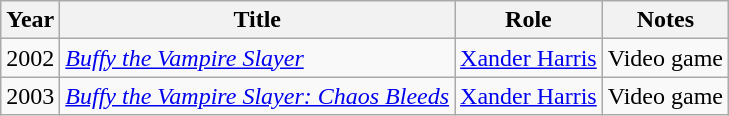<table class="wikitable sortable">
<tr>
<th>Year</th>
<th>Title</th>
<th>Role</th>
<th class="unsortable">Notes</th>
</tr>
<tr>
<td>2002</td>
<td><em><a href='#'>Buffy the Vampire Slayer</a></em></td>
<td><a href='#'>Xander Harris</a></td>
<td>Video game</td>
</tr>
<tr>
<td>2003</td>
<td><em><a href='#'>Buffy the Vampire Slayer: Chaos Bleeds</a></em></td>
<td><a href='#'>Xander Harris</a></td>
<td>Video game</td>
</tr>
</table>
